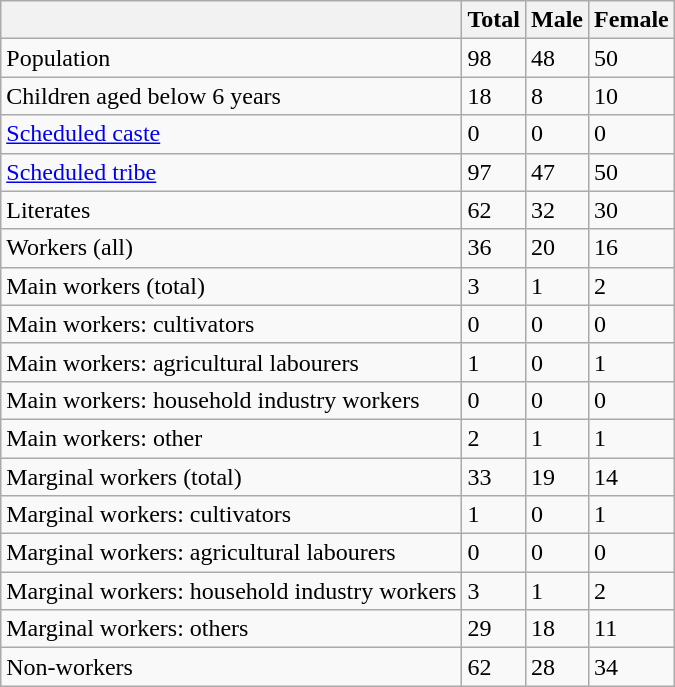<table class="wikitable">
<tr>
<th></th>
<th>Total</th>
<th>Male</th>
<th>Female</th>
</tr>
<tr>
<td>Population</td>
<td>98</td>
<td>48</td>
<td>50</td>
</tr>
<tr>
<td>Children aged below 6 years</td>
<td>18</td>
<td>8</td>
<td>10</td>
</tr>
<tr>
<td><a href='#'>Scheduled caste</a></td>
<td>0</td>
<td>0</td>
<td>0</td>
</tr>
<tr>
<td><a href='#'>Scheduled tribe</a></td>
<td>97</td>
<td>47</td>
<td>50</td>
</tr>
<tr>
<td>Literates</td>
<td>62</td>
<td>32</td>
<td>30</td>
</tr>
<tr>
<td>Workers (all)</td>
<td>36</td>
<td>20</td>
<td>16</td>
</tr>
<tr>
<td>Main workers (total)</td>
<td>3</td>
<td>1</td>
<td>2</td>
</tr>
<tr>
<td>Main workers: cultivators</td>
<td>0</td>
<td>0</td>
<td>0</td>
</tr>
<tr>
<td>Main workers: agricultural labourers</td>
<td>1</td>
<td>0</td>
<td>1</td>
</tr>
<tr>
<td>Main workers: household industry workers</td>
<td>0</td>
<td>0</td>
<td>0</td>
</tr>
<tr>
<td>Main workers: other</td>
<td>2</td>
<td>1</td>
<td>1</td>
</tr>
<tr>
<td>Marginal workers (total)</td>
<td>33</td>
<td>19</td>
<td>14</td>
</tr>
<tr>
<td>Marginal workers: cultivators</td>
<td>1</td>
<td>0</td>
<td>1</td>
</tr>
<tr>
<td>Marginal workers: agricultural labourers</td>
<td>0</td>
<td>0</td>
<td>0</td>
</tr>
<tr>
<td>Marginal workers: household industry workers</td>
<td>3</td>
<td>1</td>
<td>2</td>
</tr>
<tr>
<td>Marginal workers: others</td>
<td>29</td>
<td>18</td>
<td>11</td>
</tr>
<tr>
<td>Non-workers</td>
<td>62</td>
<td>28</td>
<td>34</td>
</tr>
</table>
